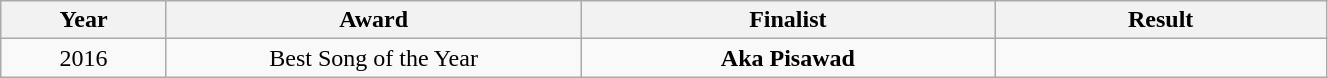<table class="wikitable" width="70%">
<tr align="center">
<th width="10%">Year</th>
<th width="25%">Award</th>
<th width="25%">Finalist</th>
<th width="20%">Result</th>
</tr>
<tr align="center">
<td>2016</td>
<td>Best Song of the Year</td>
<td><strong>Aka Pisawad</strong></td>
<td></td>
</tr>
</table>
